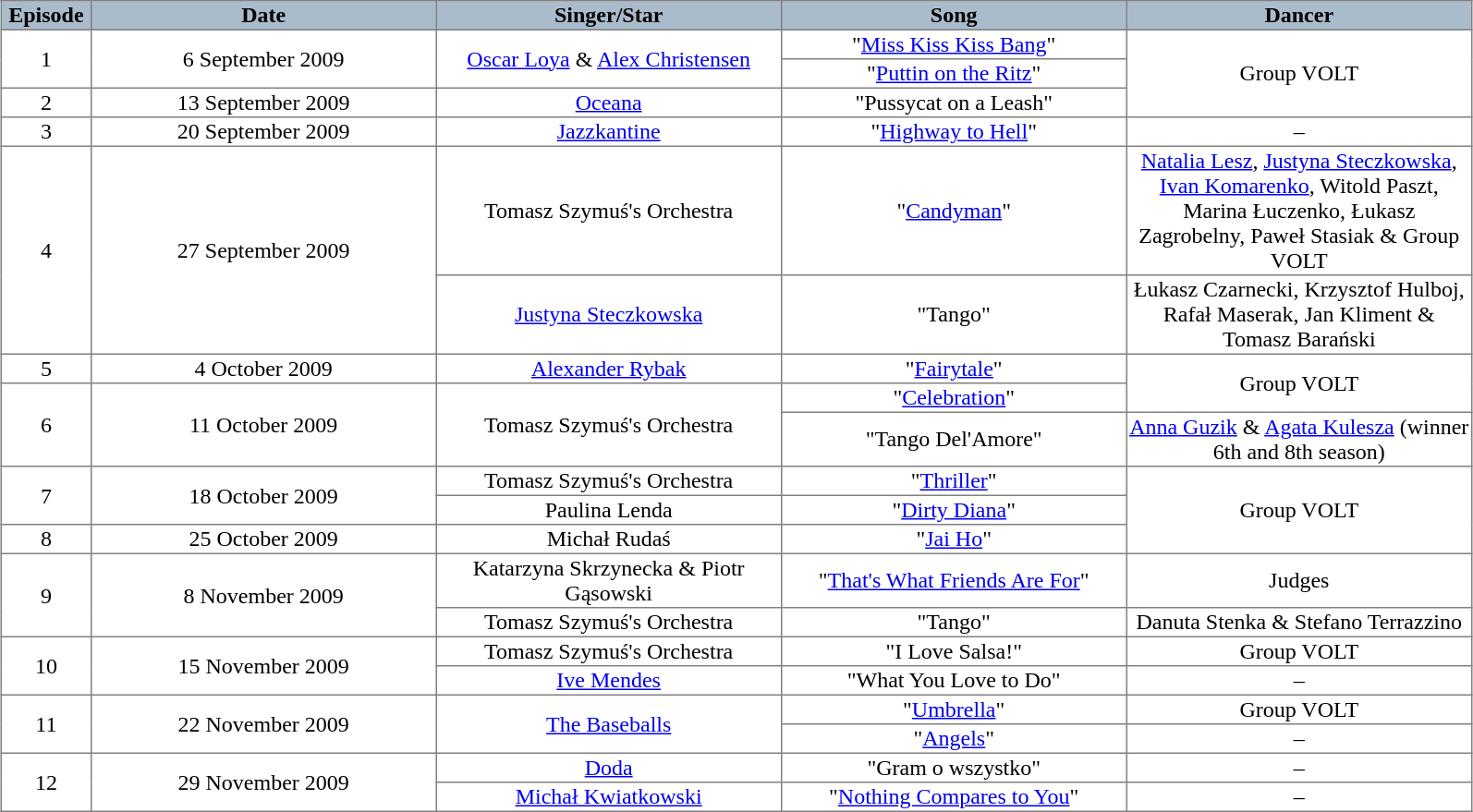<table style="text-align: center; width: 84%; margin: 0 auto; border-collapse: collapse" border="1" cellpadding="1" cellspacing="1">
<tr style="background: #ABC">
<th style="width:4%;">Episode</th>
<th style="width:20%;">Date</th>
<th style="width:20%;">Singer/Star</th>
<th style="width:20%;">Song</th>
<th style="width:20%;">Dancer</th>
</tr>
<tr>
<td rowspan=2>1</td>
<td rowspan=2>6 September 2009</td>
<td rowspan=2><a href='#'>Oscar Loya</a> & <a href='#'>Alex Christensen</a></td>
<td>"<a href='#'>Miss Kiss Kiss Bang</a>"</td>
<td rowspan="3">Group VOLT</td>
</tr>
<tr>
<td>"<a href='#'>Puttin on the Ritz</a>"</td>
</tr>
<tr>
<td>2</td>
<td>13 September 2009</td>
<td><a href='#'>Oceana</a></td>
<td>"Pussycat on a Leash"</td>
</tr>
<tr>
<td rowspan=1>3</td>
<td rowspan=1>20 September 2009</td>
<td><a href='#'>Jazzkantine</a></td>
<td>"<a href='#'>Highway to Hell</a>"</td>
<td>–</td>
</tr>
<tr>
<td rowspan=2>4</td>
<td rowspan=2>27 September 2009</td>
<td>Tomasz Szymuś's Orchestra</td>
<td>"<a href='#'>Candyman</a>"</td>
<td><a href='#'>Natalia Lesz</a>, <a href='#'>Justyna Steczkowska</a>, <a href='#'>Ivan Komarenko</a>, Witold Paszt, Marina Łuczenko, Łukasz Zagrobelny, Paweł Stasiak & Group VOLT</td>
</tr>
<tr>
<td><a href='#'>Justyna Steczkowska</a></td>
<td>"Tango"</td>
<td>Łukasz Czarnecki, Krzysztof Hulboj, Rafał Maserak, Jan Kliment & Tomasz Barański</td>
</tr>
<tr>
<td>5</td>
<td>4 October 2009</td>
<td><a href='#'>Alexander Rybak</a></td>
<td>"<a href='#'>Fairytale</a>"</td>
<td rowspan="2">Group VOLT</td>
</tr>
<tr>
<td rowspan=2>6</td>
<td rowspan=2>11 October 2009</td>
<td rowspan=2>Tomasz Szymuś's Orchestra</td>
<td>"<a href='#'>Celebration</a>"</td>
</tr>
<tr>
<td>"Tango Del'Amore"</td>
<td><a href='#'>Anna Guzik</a> & <a href='#'>Agata Kulesza</a> (winner 6th and 8th season)</td>
</tr>
<tr>
<td rowspan=2>7</td>
<td rowspan=2>18 October 2009</td>
<td>Tomasz Szymuś's Orchestra</td>
<td>"<a href='#'>Thriller</a>"</td>
<td rowspan="3">Group VOLT</td>
</tr>
<tr>
<td>Paulina Lenda</td>
<td>"<a href='#'>Dirty Diana</a>"</td>
</tr>
<tr>
<td>8</td>
<td>25 October 2009</td>
<td>Michał Rudaś</td>
<td>"<a href='#'>Jai Ho</a>"</td>
</tr>
<tr>
<td rowspan=2>9</td>
<td rowspan=2>8 November 2009</td>
<td>Katarzyna Skrzynecka & Piotr Gąsowski</td>
<td>"<a href='#'>That's What Friends Are For</a>"</td>
<td>Judges</td>
</tr>
<tr>
<td>Tomasz Szymuś's Orchestra</td>
<td>"Tango"</td>
<td>Danuta Stenka & Stefano Terrazzino</td>
</tr>
<tr>
<td rowspan=2>10</td>
<td rowspan=2>15 November 2009</td>
<td>Tomasz Szymuś's Orchestra</td>
<td>"I Love Salsa!"</td>
<td>Group VOLT</td>
</tr>
<tr>
<td><a href='#'>Ive Mendes</a></td>
<td>"What You Love to Do"</td>
<td>–</td>
</tr>
<tr>
<td rowspan=2>11</td>
<td rowspan=2>22 November 2009</td>
<td rowspan=2><a href='#'>The Baseballs</a></td>
<td>"<a href='#'>Umbrella</a>"</td>
<td>Group VOLT</td>
</tr>
<tr>
<td>"<a href='#'>Angels</a>"</td>
<td>–</td>
</tr>
<tr>
<td rowspan=2>12</td>
<td rowspan=2>29 November 2009</td>
<td><a href='#'>Doda</a></td>
<td>"Gram o wszystko"</td>
<td>–</td>
</tr>
<tr>
<td><a href='#'>Michał Kwiatkowski</a></td>
<td>"<a href='#'>Nothing Compares to You</a>"</td>
<td>–</td>
</tr>
</table>
